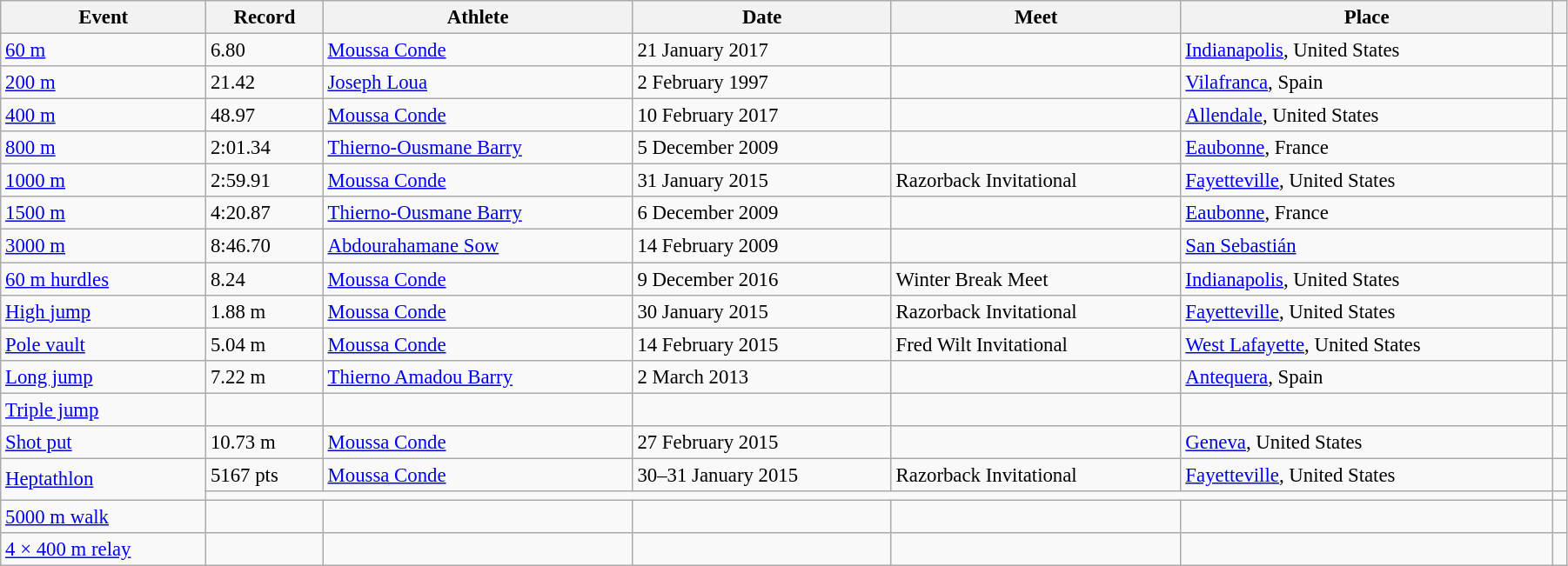<table class="wikitable" style="font-size:95%; width: 95%;">
<tr>
<th>Event</th>
<th>Record</th>
<th>Athlete</th>
<th>Date</th>
<th>Meet</th>
<th>Place</th>
<th></th>
</tr>
<tr>
<td><a href='#'>60 m</a></td>
<td>6.80</td>
<td><a href='#'>Moussa Conde</a></td>
<td>21 January 2017</td>
<td></td>
<td><a href='#'>Indianapolis</a>, United States</td>
<td></td>
</tr>
<tr>
<td><a href='#'>200 m</a></td>
<td>21.42</td>
<td><a href='#'>Joseph Loua</a></td>
<td>2 February 1997</td>
<td></td>
<td><a href='#'>Vilafranca</a>, Spain</td>
<td></td>
</tr>
<tr>
<td><a href='#'>400 m</a></td>
<td>48.97 </td>
<td><a href='#'>Moussa Conde</a></td>
<td>10 February 2017</td>
<td></td>
<td><a href='#'>Allendale</a>, United States</td>
<td></td>
</tr>
<tr>
<td><a href='#'>800 m</a></td>
<td>2:01.34</td>
<td><a href='#'>Thierno-Ousmane Barry</a></td>
<td>5 December 2009</td>
<td></td>
<td><a href='#'>Eaubonne</a>, France</td>
<td></td>
</tr>
<tr>
<td><a href='#'>1000 m</a></td>
<td>2:59.91 </td>
<td><a href='#'>Moussa Conde</a></td>
<td>31 January 2015</td>
<td>Razorback Invitational</td>
<td><a href='#'>Fayetteville</a>, United States</td>
<td></td>
</tr>
<tr>
<td><a href='#'>1500 m</a></td>
<td>4:20.87</td>
<td><a href='#'>Thierno-Ousmane Barry</a></td>
<td>6 December 2009</td>
<td></td>
<td><a href='#'>Eaubonne</a>, France</td>
<td></td>
</tr>
<tr>
<td><a href='#'>3000 m</a></td>
<td>8:46.70 </td>
<td><a href='#'>Abdourahamane Sow</a></td>
<td>14 February 2009</td>
<td></td>
<td><a href='#'>San Sebastián</a></td>
<td></td>
</tr>
<tr>
<td><a href='#'>60 m hurdles</a></td>
<td>8.24</td>
<td><a href='#'>Moussa Conde</a></td>
<td>9 December 2016</td>
<td>Winter Break Meet</td>
<td><a href='#'>Indianapolis</a>, United States</td>
<td></td>
</tr>
<tr>
<td><a href='#'>High jump</a></td>
<td>1.88 m </td>
<td><a href='#'>Moussa Conde</a></td>
<td>30 January 2015</td>
<td>Razorback Invitational</td>
<td><a href='#'>Fayetteville</a>, United States</td>
<td></td>
</tr>
<tr>
<td><a href='#'>Pole vault</a></td>
<td>5.04 m </td>
<td><a href='#'>Moussa Conde</a></td>
<td>14 February 2015</td>
<td>Fred Wilt Invitational</td>
<td><a href='#'>West Lafayette</a>, United States</td>
<td></td>
</tr>
<tr>
<td><a href='#'>Long jump</a></td>
<td>7.22 m</td>
<td><a href='#'>Thierno Amadou Barry</a></td>
<td>2 March 2013</td>
<td></td>
<td><a href='#'>Antequera</a>, Spain</td>
<td></td>
</tr>
<tr>
<td><a href='#'>Triple jump</a></td>
<td></td>
<td></td>
<td></td>
<td></td>
<td></td>
<td></td>
</tr>
<tr>
<td><a href='#'>Shot put</a></td>
<td>10.73 m</td>
<td><a href='#'>Moussa Conde</a></td>
<td>27 February 2015</td>
<td></td>
<td><a href='#'>Geneva</a>, United States</td>
<td></td>
</tr>
<tr>
<td rowspan=2><a href='#'>Heptathlon</a></td>
<td>5167 pts</td>
<td><a href='#'>Moussa Conde</a></td>
<td>30–31 January 2015</td>
<td>Razorback Invitational</td>
<td><a href='#'>Fayetteville</a>, United States</td>
<td></td>
</tr>
<tr>
<td colspan=5></td>
<td></td>
</tr>
<tr>
<td><a href='#'>5000 m walk</a></td>
<td></td>
<td></td>
<td></td>
<td></td>
<td></td>
<td></td>
</tr>
<tr>
<td><a href='#'>4 × 400 m relay</a></td>
<td></td>
<td></td>
<td></td>
<td></td>
<td></td>
<td></td>
</tr>
</table>
